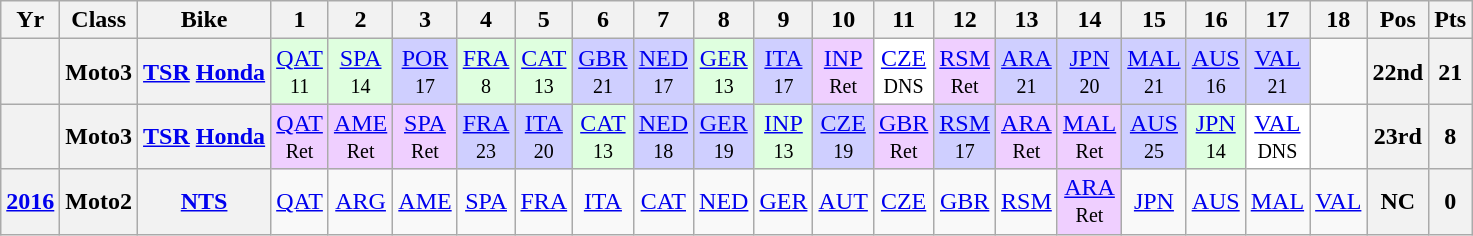<table class="wikitable" style="text-align:center">
<tr>
<th>Yr</th>
<th>Class</th>
<th>Bike</th>
<th>1</th>
<th>2</th>
<th>3</th>
<th>4</th>
<th>5</th>
<th>6</th>
<th>7</th>
<th>8</th>
<th>9</th>
<th>10</th>
<th>11</th>
<th>12</th>
<th>13</th>
<th>14</th>
<th>15</th>
<th>16</th>
<th>17</th>
<th>18</th>
<th>Pos</th>
<th>Pts</th>
</tr>
<tr>
<th align="left"></th>
<th align="left">Moto3</th>
<th align="left"><a href='#'>TSR</a> <a href='#'>Honda</a></th>
<td style="background:#dfffdf;"><a href='#'>QAT</a><br><small>11</small></td>
<td style="background:#dfffdf;"><a href='#'>SPA</a><br><small>14</small></td>
<td style="background:#cfcfff;"><a href='#'>POR</a><br><small>17</small></td>
<td style="background:#dfffdf;"><a href='#'>FRA</a><br><small>8</small></td>
<td style="background:#dfffdf;"><a href='#'>CAT</a><br><small>13</small></td>
<td style="background:#cfcfff;"><a href='#'>GBR</a><br><small>21</small></td>
<td style="background:#cfcfff;"><a href='#'>NED</a><br><small>17</small></td>
<td style="background:#dfffdf;"><a href='#'>GER</a><br><small>13</small></td>
<td style="background:#cfcfff;"><a href='#'>ITA</a><br><small>17</small></td>
<td style="background:#efcfff;"><a href='#'>INP</a><br><small>Ret</small></td>
<td style="background:#ffffff;"><a href='#'>CZE</a><br><small>DNS</small></td>
<td style="background:#efcfff;"><a href='#'>RSM</a><br><small>Ret</small></td>
<td style="background:#cfcfff;"><a href='#'>ARA</a><br><small>21</small></td>
<td style="background:#cfcfff;"><a href='#'>JPN</a><br><small>20</small></td>
<td style="background:#cfcfff;"><a href='#'>MAL</a><br><small>21</small></td>
<td style="background:#cfcfff;"><a href='#'>AUS</a><br><small>16</small></td>
<td style="background:#cfcfff;"><a href='#'>VAL</a><br><small>21</small></td>
<td></td>
<th>22nd</th>
<th>21</th>
</tr>
<tr>
<th align="left"></th>
<th align="left">Moto3</th>
<th align="left"><a href='#'>TSR</a> <a href='#'>Honda</a></th>
<td style="background:#efcfff;"><a href='#'>QAT</a><br><small>Ret</small></td>
<td style="background:#efcfff;"><a href='#'>AME</a><br><small>Ret</small></td>
<td style="background:#efcfff;"><a href='#'>SPA</a><br><small>Ret</small></td>
<td style="background:#cfcfff;"><a href='#'>FRA</a><br><small>23</small></td>
<td style="background:#cfcfff;"><a href='#'>ITA</a><br><small>20</small></td>
<td style="background:#dfffdf;"><a href='#'>CAT</a><br><small>13</small></td>
<td style="background:#cfcfff;"><a href='#'>NED</a><br><small>18</small></td>
<td style="background:#cfcfff;"><a href='#'>GER</a><br><small>19</small></td>
<td style="background:#dfffdf;"><a href='#'>INP</a><br><small>13</small></td>
<td style="background:#cfcfff;"><a href='#'>CZE</a><br><small>19</small></td>
<td style="background:#efcfff;"><a href='#'>GBR</a><br><small>Ret</small></td>
<td style="background:#cfcfff;"><a href='#'>RSM</a><br><small>17</small></td>
<td style="background:#efcfff;"><a href='#'>ARA</a><br><small>Ret</small></td>
<td style="background:#efcfff;"><a href='#'>MAL</a><br><small>Ret</small></td>
<td style="background:#cfcfff;"><a href='#'>AUS</a><br><small>25</small></td>
<td style="background:#DFFFDF;"><a href='#'>JPN</a><br><small>14</small></td>
<td style="background:#FFFFFF;"><a href='#'>VAL</a><br><small>DNS</small></td>
<td></td>
<th>23rd</th>
<th>8</th>
</tr>
<tr>
<th align="left"><a href='#'>2016</a></th>
<th align="left">Moto2</th>
<th align="left"><a href='#'>NTS</a></th>
<td><a href='#'>QAT</a></td>
<td><a href='#'>ARG</a></td>
<td><a href='#'>AME</a></td>
<td><a href='#'>SPA</a></td>
<td><a href='#'>FRA</a></td>
<td><a href='#'>ITA</a></td>
<td><a href='#'>CAT</a></td>
<td><a href='#'>NED</a></td>
<td><a href='#'>GER</a></td>
<td><a href='#'>AUT</a></td>
<td><a href='#'>CZE</a></td>
<td><a href='#'>GBR</a></td>
<td><a href='#'>RSM</a></td>
<td style="background:#efcfff;"><a href='#'>ARA</a><br><small>Ret</small></td>
<td><a href='#'>JPN</a></td>
<td><a href='#'>AUS</a></td>
<td><a href='#'>MAL</a></td>
<td><a href='#'>VAL</a></td>
<th>NC</th>
<th>0</th>
</tr>
</table>
